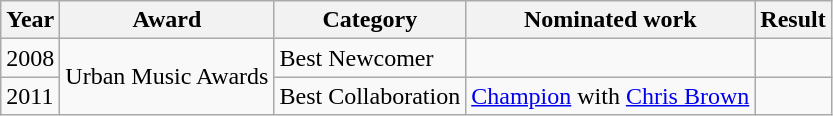<table class="wikitable">
<tr>
<th scope="col">Year</th>
<th scope="col">Award</th>
<th scope="col">Category</th>
<th scope="col">Nominated work</th>
<th scope="col">Result</th>
</tr>
<tr>
<td>2008</td>
<td rowspan="2">Urban Music Awards</td>
<td>Best Newcomer</td>
<td></td>
<td></td>
</tr>
<tr>
<td>2011</td>
<td>Best Collaboration</td>
<td><a href='#'>Champion</a> with <a href='#'>Chris Brown</a></td>
<td></td>
</tr>
</table>
